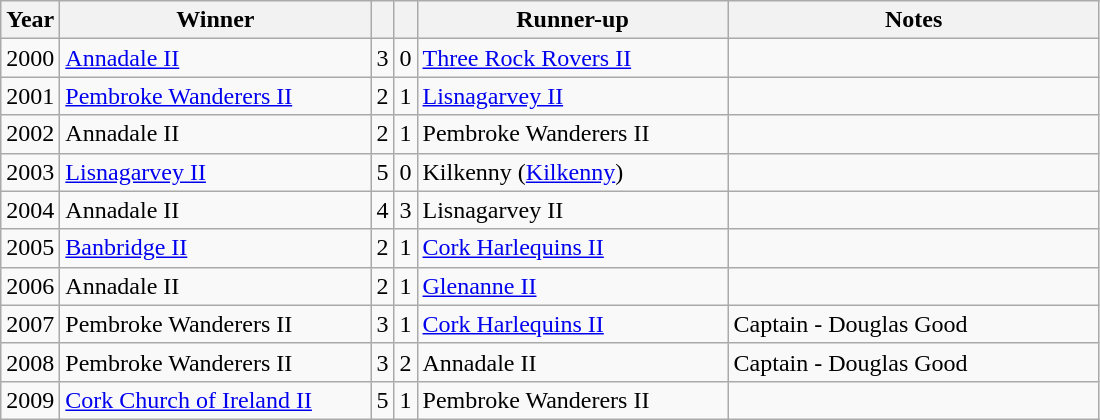<table class="wikitable">
<tr>
<th>Year</th>
<th>Winner</th>
<th></th>
<th></th>
<th>Runner-up</th>
<th>Notes</th>
</tr>
<tr>
<td align="center">2000</td>
<td width=200><a href='#'>Annadale II</a></td>
<td align="center">3</td>
<td align="center">0</td>
<td width=200><a href='#'>Three Rock Rovers II</a></td>
<td width=240></td>
</tr>
<tr>
<td align="center">2001</td>
<td><a href='#'>Pembroke Wanderers II</a></td>
<td align="center">2</td>
<td align="center">1</td>
<td><a href='#'>Lisnagarvey II</a></td>
<td></td>
</tr>
<tr>
<td align="center">2002</td>
<td>Annadale II</td>
<td align="center">2</td>
<td align="center">1</td>
<td>Pembroke Wanderers II</td>
<td></td>
</tr>
<tr>
<td align="center">2003</td>
<td><a href='#'>Lisnagarvey II</a></td>
<td align="center">5</td>
<td align="center">0</td>
<td>Kilkenny (<a href='#'>Kilkenny</a>)</td>
<td></td>
</tr>
<tr>
<td align="center">2004</td>
<td>Annadale II</td>
<td align="center">4</td>
<td align="center">3</td>
<td>Lisnagarvey II</td>
<td></td>
</tr>
<tr>
<td align="center">2005</td>
<td><a href='#'>Banbridge II</a></td>
<td align="center">2</td>
<td align="center">1</td>
<td><a href='#'>Cork Harlequins II</a></td>
<td></td>
</tr>
<tr>
<td align="center">2006</td>
<td>Annadale II</td>
<td align="center">2</td>
<td align="center">1</td>
<td><a href='#'>Glenanne II</a></td>
<td></td>
</tr>
<tr>
<td align="center">2007</td>
<td>Pembroke Wanderers II </td>
<td align="center">3</td>
<td align="center">1</td>
<td><a href='#'>Cork Harlequins II</a></td>
<td>Captain - Douglas Good</td>
</tr>
<tr>
<td align="center">2008</td>
<td>Pembroke Wanderers II</td>
<td align="center">3</td>
<td align="center">2</td>
<td>Annadale II</td>
<td>Captain - Douglas Good</td>
</tr>
<tr>
<td align="center">2009</td>
<td><a href='#'>Cork Church of Ireland II</a></td>
<td align="center">5</td>
<td align="center">1</td>
<td>Pembroke Wanderers II</td>
<td></td>
</tr>
</table>
